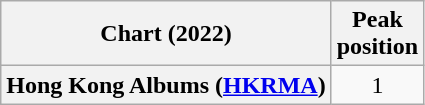<table class="wikitable plainrowheaders" style="text-align:center">
<tr>
<th scope="col">Chart (2022)</th>
<th scope="col">Peak<br>position</th>
</tr>
<tr>
<th scope="row">Hong Kong Albums (<a href='#'>HKRMA</a>)</th>
<td>1</td>
</tr>
</table>
